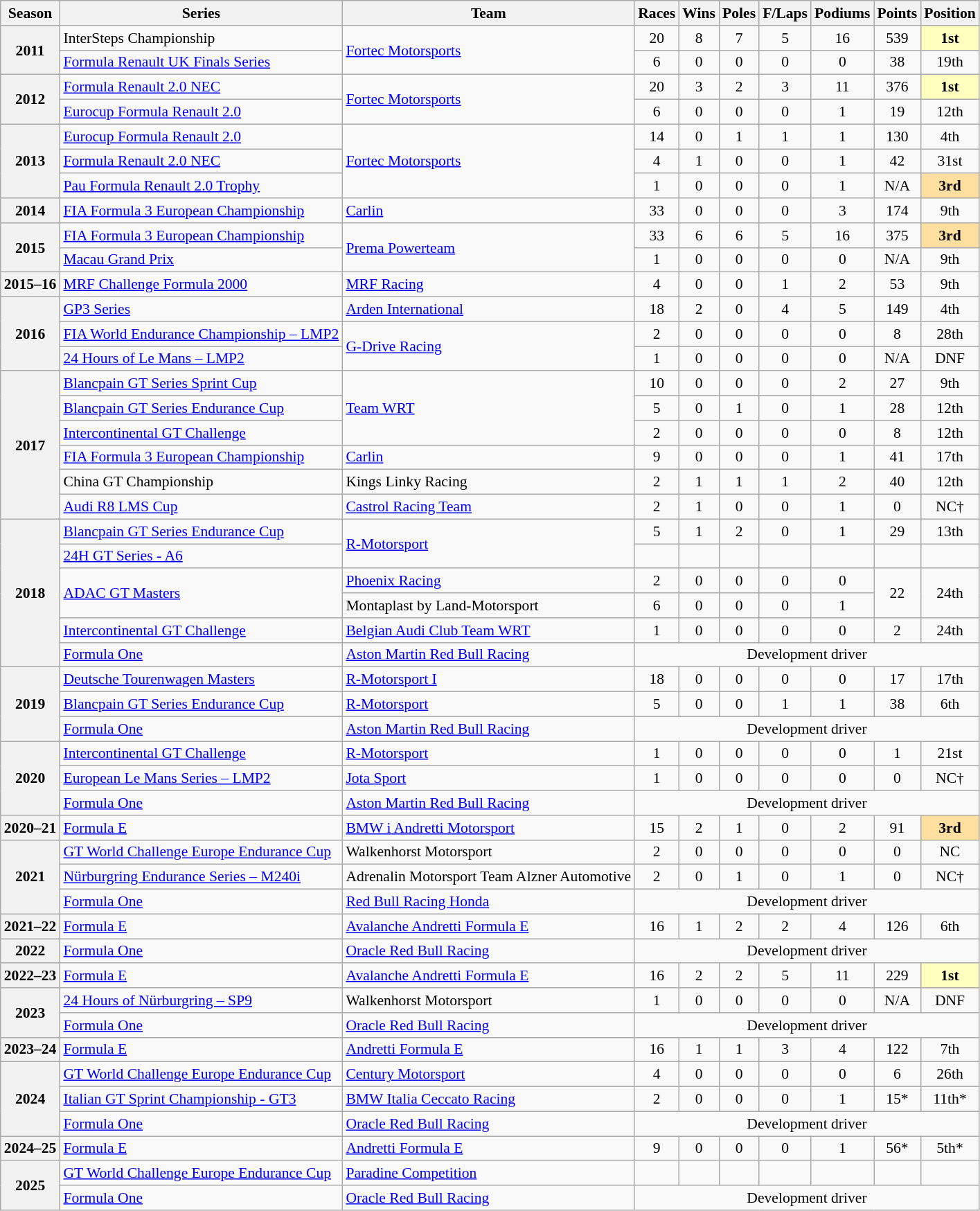<table class="wikitable" style="font-size: 90%; text-align:center">
<tr>
<th>Season</th>
<th>Series</th>
<th>Team</th>
<th>Races</th>
<th>Wins</th>
<th>Poles</th>
<th>F/Laps</th>
<th>Podiums</th>
<th>Points</th>
<th>Position</th>
</tr>
<tr>
<th rowspan=2>2011</th>
<td align=left>InterSteps Championship</td>
<td align=left rowspan=2><a href='#'>Fortec Motorsports</a></td>
<td>20</td>
<td>8</td>
<td>7</td>
<td>5</td>
<td>16</td>
<td>539</td>
<td style="background:#FFFFBF;"><strong>1st</strong></td>
</tr>
<tr>
<td align=left><a href='#'>Formula Renault UK Finals Series</a></td>
<td>6</td>
<td>0</td>
<td>0</td>
<td>0</td>
<td>0</td>
<td>38</td>
<td>19th</td>
</tr>
<tr>
<th rowspan=2>2012</th>
<td align=left><a href='#'>Formula Renault 2.0 NEC</a></td>
<td align=left rowspan=2><a href='#'>Fortec Motorsports</a></td>
<td>20</td>
<td>3</td>
<td>2</td>
<td>3</td>
<td>11</td>
<td>376</td>
<td style="background:#FFFFBF;"><strong>1st</strong></td>
</tr>
<tr>
<td align=left><a href='#'>Eurocup Formula Renault 2.0</a></td>
<td>6</td>
<td>0</td>
<td>0</td>
<td>0</td>
<td>1</td>
<td>19</td>
<td>12th</td>
</tr>
<tr>
<th rowspan=3>2013</th>
<td align=left><a href='#'>Eurocup Formula Renault 2.0</a></td>
<td align=left rowspan=3><a href='#'>Fortec Motorsports</a></td>
<td>14</td>
<td>0</td>
<td>1</td>
<td>1</td>
<td>1</td>
<td>130</td>
<td>4th</td>
</tr>
<tr>
<td align=left><a href='#'>Formula Renault 2.0 NEC</a></td>
<td>4</td>
<td>1</td>
<td>0</td>
<td>0</td>
<td>1</td>
<td>42</td>
<td>31st</td>
</tr>
<tr>
<td align=left><a href='#'>Pau Formula Renault 2.0 Trophy</a></td>
<td>1</td>
<td>0</td>
<td>0</td>
<td>0</td>
<td>1</td>
<td>N/A</td>
<td style="background:#FFDF9F;"><strong>3rd</strong></td>
</tr>
<tr>
<th>2014</th>
<td align=left><a href='#'>FIA Formula 3 European Championship</a></td>
<td align=left><a href='#'>Carlin</a></td>
<td>33</td>
<td>0</td>
<td>0</td>
<td>0</td>
<td>3</td>
<td>174</td>
<td>9th</td>
</tr>
<tr>
<th rowspan=2>2015</th>
<td align=left><a href='#'>FIA Formula 3 European Championship</a></td>
<td align=left rowspan=2><a href='#'>Prema Powerteam</a></td>
<td>33</td>
<td>6</td>
<td>6</td>
<td>5</td>
<td>16</td>
<td>375</td>
<td style="background:#FFDF9F;"><strong>3rd</strong></td>
</tr>
<tr>
<td align=left><a href='#'>Macau Grand Prix</a></td>
<td>1</td>
<td>0</td>
<td>0</td>
<td>0</td>
<td>0</td>
<td>N/A</td>
<td>9th</td>
</tr>
<tr>
<th nowrap>2015–16</th>
<td align=left><a href='#'>MRF Challenge Formula 2000</a></td>
<td align=left><a href='#'>MRF Racing</a></td>
<td>4</td>
<td>0</td>
<td>0</td>
<td>1</td>
<td>2</td>
<td>53</td>
<td>9th</td>
</tr>
<tr>
<th rowspan=3>2016</th>
<td align=left><a href='#'>GP3 Series</a></td>
<td align=left><a href='#'>Arden International</a></td>
<td>18</td>
<td>2</td>
<td>0</td>
<td>4</td>
<td>5</td>
<td>149</td>
<td>4th</td>
</tr>
<tr>
<td align=left nowrap><a href='#'>FIA World Endurance Championship – LMP2</a></td>
<td align=left rowspan=2><a href='#'>G-Drive Racing</a></td>
<td>2</td>
<td>0</td>
<td>0</td>
<td>0</td>
<td>0</td>
<td>8</td>
<td>28th</td>
</tr>
<tr>
<td align=left><a href='#'>24 Hours of Le Mans – LMP2</a></td>
<td>1</td>
<td>0</td>
<td>0</td>
<td>0</td>
<td>0</td>
<td>N/A</td>
<td>DNF</td>
</tr>
<tr>
<th rowspan=6>2017</th>
<td align=left><a href='#'>Blancpain GT Series Sprint Cup</a></td>
<td rowspan="3" align="left"><a href='#'>Team WRT</a></td>
<td>10</td>
<td>0</td>
<td>0</td>
<td>0</td>
<td>2</td>
<td>27</td>
<td>9th</td>
</tr>
<tr>
<td align=left><a href='#'>Blancpain GT Series Endurance Cup</a></td>
<td>5</td>
<td>0</td>
<td>1</td>
<td>0</td>
<td>1</td>
<td>28</td>
<td>12th</td>
</tr>
<tr>
<td align=left><a href='#'>Intercontinental GT Challenge</a></td>
<td>2</td>
<td>0</td>
<td>0</td>
<td>0</td>
<td>0</td>
<td>8</td>
<td>12th</td>
</tr>
<tr>
<td align=left><a href='#'>FIA Formula 3 European Championship</a></td>
<td align=left><a href='#'>Carlin</a></td>
<td>9</td>
<td>0</td>
<td>0</td>
<td>0</td>
<td>1</td>
<td>41</td>
<td>17th</td>
</tr>
<tr>
<td align=left>China GT Championship</td>
<td align=left>Kings Linky Racing</td>
<td>2</td>
<td>1</td>
<td>1</td>
<td>1</td>
<td>2</td>
<td>40</td>
<td>12th</td>
</tr>
<tr>
<td align=left><a href='#'>Audi R8 LMS Cup</a></td>
<td align=left><a href='#'>Castrol Racing Team</a></td>
<td>2</td>
<td>1</td>
<td>0</td>
<td>0</td>
<td>1</td>
<td>0</td>
<td>NC†</td>
</tr>
<tr>
<th rowspan="6">2018</th>
<td align=left><a href='#'>Blancpain GT Series Endurance Cup</a></td>
<td rowspan="2" align="left"><a href='#'>R-Motorsport</a></td>
<td>5</td>
<td>1</td>
<td>2</td>
<td>0</td>
<td>1</td>
<td>29</td>
<td>13th</td>
</tr>
<tr>
<td align=left><a href='#'>24H GT Series - A6</a></td>
<td></td>
<td></td>
<td></td>
<td></td>
<td></td>
<td></td>
<td></td>
</tr>
<tr>
<td align=left rowspan=2><a href='#'>ADAC GT Masters</a></td>
<td align=left><a href='#'>Phoenix Racing</a></td>
<td>2</td>
<td>0</td>
<td>0</td>
<td>0</td>
<td>0</td>
<td rowspan=2>22</td>
<td rowspan=2>24th</td>
</tr>
<tr>
<td align=left>Montaplast by Land-Motorsport</td>
<td>6</td>
<td>0</td>
<td>0</td>
<td>0</td>
<td>1</td>
</tr>
<tr>
<td align=left><a href='#'>Intercontinental GT Challenge</a></td>
<td align=left><a href='#'>Belgian Audi Club Team WRT</a></td>
<td>1</td>
<td>0</td>
<td>0</td>
<td>0</td>
<td>0</td>
<td>2</td>
<td>24th</td>
</tr>
<tr>
<td align=left><a href='#'>Formula One</a></td>
<td align=left><a href='#'>Aston Martin Red Bull Racing</a></td>
<td colspan="7">Development driver</td>
</tr>
<tr>
<th rowspan=3>2019</th>
<td align=left><a href='#'>Deutsche Tourenwagen Masters</a></td>
<td align=left><a href='#'>R-Motorsport I</a></td>
<td>18</td>
<td>0</td>
<td>0</td>
<td>0</td>
<td>0</td>
<td>17</td>
<td>17th</td>
</tr>
<tr>
<td align=left><a href='#'>Blancpain GT Series Endurance Cup</a></td>
<td align=left><a href='#'>R-Motorsport</a></td>
<td>5</td>
<td>0</td>
<td>0</td>
<td>1</td>
<td>1</td>
<td>38</td>
<td>6th</td>
</tr>
<tr>
<td align=left><a href='#'>Formula One</a></td>
<td align=left><a href='#'>Aston Martin Red Bull Racing</a></td>
<td colspan="7">Development driver</td>
</tr>
<tr>
<th rowspan=3>2020</th>
<td align=left><a href='#'>Intercontinental GT Challenge</a></td>
<td align=left><a href='#'>R-Motorsport</a></td>
<td>1</td>
<td>0</td>
<td>0</td>
<td>0</td>
<td>0</td>
<td>1</td>
<td>21st</td>
</tr>
<tr>
<td align=left><a href='#'>European Le Mans Series – LMP2</a></td>
<td align=left><a href='#'>Jota Sport</a></td>
<td>1</td>
<td>0</td>
<td>0</td>
<td>0</td>
<td>0</td>
<td>0</td>
<td>NC†</td>
</tr>
<tr>
<td align=left><a href='#'>Formula One</a></td>
<td align=left><a href='#'>Aston Martin Red Bull Racing</a></td>
<td colspan="7">Development driver</td>
</tr>
<tr>
<th>2020–21</th>
<td align=left><a href='#'>Formula E</a></td>
<td align=left><a href='#'>BMW i Andretti Motorsport</a></td>
<td>15</td>
<td>2</td>
<td>1</td>
<td>0</td>
<td>2</td>
<td>91</td>
<td style="background:#FFDF9F;"><strong>3rd</strong></td>
</tr>
<tr>
<th rowspan=3>2021</th>
<td align=left><a href='#'>GT World Challenge Europe Endurance Cup</a></td>
<td align=left>Walkenhorst Motorsport</td>
<td>2</td>
<td>0</td>
<td>0</td>
<td>0</td>
<td>0</td>
<td>0</td>
<td>NC</td>
</tr>
<tr>
<td align=left><a href='#'>Nürburgring Endurance Series – M240i</a></td>
<td align=left nowrap>Adrenalin Motorsport Team Alzner Automotive</td>
<td>2</td>
<td>0</td>
<td>1</td>
<td>0</td>
<td>1</td>
<td>0</td>
<td>NC†</td>
</tr>
<tr>
<td align=left><a href='#'>Formula One</a></td>
<td align=left><a href='#'>Red Bull Racing Honda</a></td>
<td colspan="7">Development driver</td>
</tr>
<tr>
<th>2021–22</th>
<td align=left><a href='#'>Formula E</a></td>
<td align=left><a href='#'>Avalanche Andretti Formula E</a></td>
<td>16</td>
<td>1</td>
<td>2</td>
<td>2</td>
<td>4</td>
<td>126</td>
<td>6th</td>
</tr>
<tr>
<th>2022</th>
<td align=left><a href='#'>Formula One</a></td>
<td align=left><a href='#'>Oracle Red Bull Racing</a></td>
<td colspan="7">Development driver</td>
</tr>
<tr>
<th>2022–23</th>
<td align=left><a href='#'>Formula E</a></td>
<td align=left><a href='#'>Avalanche Andretti Formula E</a></td>
<td>16</td>
<td>2</td>
<td>2</td>
<td>5</td>
<td>11</td>
<td>229</td>
<td style="background:#ffffbf;"><strong>1st</strong></td>
</tr>
<tr>
<th rowspan="2">2023</th>
<td align=left><a href='#'>24 Hours of Nürburgring – SP9</a></td>
<td align=left>Walkenhorst Motorsport</td>
<td>1</td>
<td>0</td>
<td>0</td>
<td>0</td>
<td>0</td>
<td>N/A</td>
<td>DNF</td>
</tr>
<tr>
<td align="left"><a href='#'>Formula One</a></td>
<td align="left"><a href='#'>Oracle Red Bull Racing</a></td>
<td colspan="7">Development driver</td>
</tr>
<tr>
<th>2023–24</th>
<td align=left><a href='#'>Formula E</a></td>
<td align=left><a href='#'>Andretti Formula E</a></td>
<td>16</td>
<td>1</td>
<td>1</td>
<td>3</td>
<td>4</td>
<td>122</td>
<td>7th</td>
</tr>
<tr>
<th rowspan="3">2024</th>
<td align=left><a href='#'>GT World Challenge Europe Endurance Cup</a></td>
<td align=left><a href='#'>Century Motorsport</a></td>
<td>4</td>
<td>0</td>
<td>0</td>
<td>0</td>
<td>0</td>
<td>6</td>
<td>26th</td>
</tr>
<tr>
<td align=left><a href='#'>Italian GT Sprint Championship - GT3</a></td>
<td align=left><a href='#'>BMW Italia Ceccato Racing</a></td>
<td>2</td>
<td>0</td>
<td>0</td>
<td>0</td>
<td>1</td>
<td>15*</td>
<td>11th*</td>
</tr>
<tr>
<td align="left"><a href='#'>Formula One</a></td>
<td align="left"><a href='#'>Oracle Red Bull Racing</a></td>
<td colspan="7">Development driver</td>
</tr>
<tr>
<th>2024–25</th>
<td align=left><a href='#'>Formula E</a></td>
<td align=left><a href='#'>Andretti Formula E</a></td>
<td>9</td>
<td>0</td>
<td>0</td>
<td>0</td>
<td>1</td>
<td>56*</td>
<td>5th*</td>
</tr>
<tr>
<th rowspan=2>2025</th>
<td align=left><a href='#'>GT World Challenge Europe Endurance Cup</a></td>
<td align=left><a href='#'>Paradine Competition</a></td>
<td></td>
<td></td>
<td></td>
<td></td>
<td></td>
<td></td>
<td></td>
</tr>
<tr>
<td align="left"><a href='#'>Formula One</a></td>
<td align="left"><a href='#'>Oracle Red Bull Racing</a></td>
<td colspan="7">Development driver</td>
</tr>
</table>
